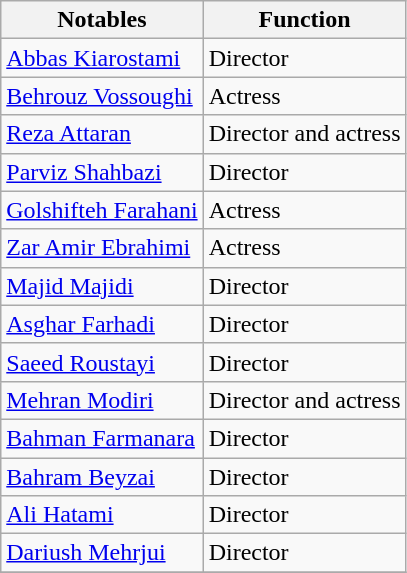<table class="wikitable">
<tr>
<th>Notables</th>
<th>Function</th>
</tr>
<tr>
<td><a href='#'>Abbas Kiarostami</a></td>
<td>Director</td>
</tr>
<tr>
<td><a href='#'>Behrouz Vossoughi</a></td>
<td>Actress</td>
</tr>
<tr>
<td><a href='#'>Reza Attaran</a></td>
<td>Director and actress</td>
</tr>
<tr>
<td><a href='#'>Parviz Shahbazi</a></td>
<td>Director</td>
</tr>
<tr>
<td><a href='#'>Golshifteh Farahani</a></td>
<td>Actress</td>
</tr>
<tr>
<td><a href='#'>Zar Amir Ebrahimi</a></td>
<td>Actress</td>
</tr>
<tr>
<td><a href='#'>Majid Majidi</a></td>
<td>Director</td>
</tr>
<tr>
<td><a href='#'>Asghar Farhadi</a></td>
<td>Director</td>
</tr>
<tr>
<td><a href='#'>Saeed Roustayi</a></td>
<td>Director</td>
</tr>
<tr>
<td><a href='#'>Mehran Modiri</a></td>
<td>Director and actress</td>
</tr>
<tr>
<td><a href='#'>Bahman Farmanara</a></td>
<td>Director</td>
</tr>
<tr>
<td><a href='#'>Bahram Beyzai</a></td>
<td>Director</td>
</tr>
<tr>
<td><a href='#'>Ali Hatami</a></td>
<td>Director</td>
</tr>
<tr>
<td><a href='#'>Dariush Mehrjui</a></td>
<td>Director</td>
</tr>
<tr>
</tr>
</table>
